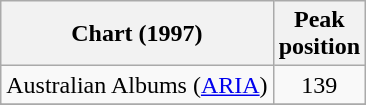<table class="wikitable sortable plainrowheaders" style="text-align:center">
<tr>
<th scope="col">Chart (1997)</th>
<th scope="col">Peak<br> position</th>
</tr>
<tr>
<td>Australian Albums (<a href='#'>ARIA</a>)</td>
<td align="center">139</td>
</tr>
<tr>
</tr>
<tr>
</tr>
<tr>
</tr>
</table>
